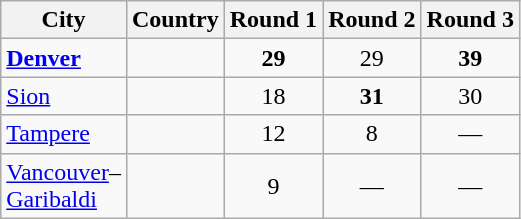<table class=wikitable>
<tr>
<th>City</th>
<th>Country</th>
<th>Round 1</th>
<th>Round 2</th>
<th>Round 3</th>
</tr>
<tr>
<td><strong><a href='#'>Denver</a></strong></td>
<td></td>
<td align=center><strong>29</strong></td>
<td align=center>29</td>
<td align=center><strong>39</strong></td>
</tr>
<tr>
<td><a href='#'>Sion</a></td>
<td> </td>
<td align=center>18</td>
<td align=center><strong>31</strong></td>
<td align=center>30</td>
</tr>
<tr>
<td><a href='#'>Tampere</a></td>
<td></td>
<td align=center>12</td>
<td align=center>8</td>
<td align=center>—</td>
</tr>
<tr>
<td><a href='#'>Vancouver</a>–<br><a href='#'>Garibaldi</a></td>
<td></td>
<td align=center>9</td>
<td align=center>—</td>
<td align=center>—</td>
</tr>
</table>
